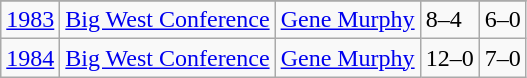<table class="wikitable">
<tr>
</tr>
<tr>
<td><a href='#'>1983</a></td>
<td><a href='#'>Big West Conference</a></td>
<td><a href='#'>Gene Murphy</a></td>
<td>8–4</td>
<td>6–0</td>
</tr>
<tr>
<td><a href='#'>1984</a></td>
<td><a href='#'>Big West Conference</a></td>
<td><a href='#'>Gene Murphy</a></td>
<td>12–0</td>
<td>7–0</td>
</tr>
</table>
